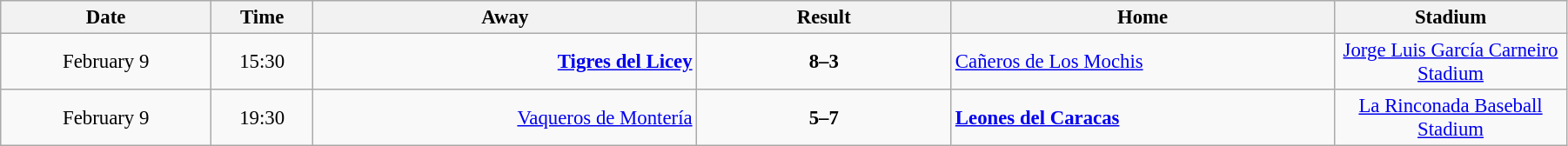<table class="wikitable" style="font-size:95%; text-align: center; width: 95%;">
<tr>
<th width="90">Date</th>
<th width="40">Time</th>
<th width="170">Away</th>
<th width="110">Result</th>
<th width="170">Home</th>
<th width="100">Stadium</th>
</tr>
<tr align=center>
<td>February 9</td>
<td>15:30</td>
<td align=right><strong><a href='#'>Tigres del Licey</a> </strong></td>
<td><strong>8–3</strong></td>
<td align=left> <a href='#'>Cañeros de Los Mochis</a></td>
<td><a href='#'>Jorge Luis García Carneiro Stadium</a></td>
</tr>
<tr align=center>
<td>February 9</td>
<td>19:30</td>
<td align=right><a href='#'>Vaqueros de Montería</a> </td>
<td><strong>5–7</strong></td>
<td align=left><strong> <a href='#'>Leones del Caracas</a></strong></td>
<td><a href='#'>La Rinconada Baseball Stadium</a></td>
</tr>
</table>
